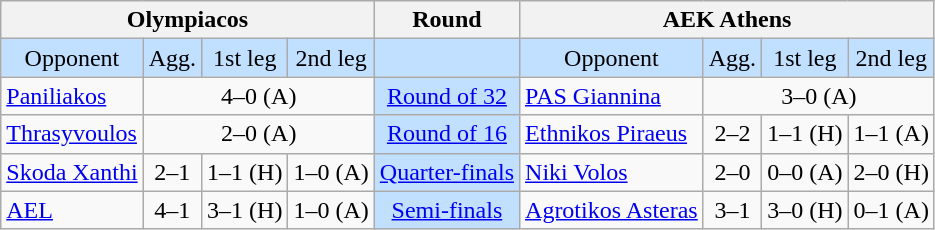<table class="wikitable" style="text-align:center">
<tr>
<th colspan=4>Olympiacos</th>
<th>Round</th>
<th colspan=4>AEK Athens</th>
</tr>
<tr style="background:#c1e0ff">
<td>Opponent</td>
<td>Agg.</td>
<td>1st leg</td>
<td>2nd leg</td>
<td></td>
<td>Opponent</td>
<td>Agg.</td>
<td>1st leg</td>
<td>2nd leg</td>
</tr>
<tr>
<td align=left><a href='#'>Paniliakos</a></td>
<td colspan=3>4–0 (A)</td>
<td style="background:#c1e0ff;"><a href='#'>Round of 32</a></td>
<td align=left><a href='#'>PAS Giannina</a></td>
<td colspan=3>3–0 (A)</td>
</tr>
<tr>
<td align=left><a href='#'>Thrasyvoulos</a></td>
<td colspan=3>2–0 (A)</td>
<td style="background:#c1e0ff;"><a href='#'>Round of 16</a></td>
<td align=left><a href='#'>Ethnikos Piraeus</a></td>
<td>2–2 </td>
<td>1–1 (H)</td>
<td>1–1  (A)</td>
</tr>
<tr>
<td align=left><a href='#'>Skoda Xanthi</a></td>
<td>2–1</td>
<td>1–1 (H)</td>
<td>1–0 (A)</td>
<td style="background:#c1e0ff;"><a href='#'>Quarter-finals</a></td>
<td align=left><a href='#'>Niki Volos</a></td>
<td>2–0</td>
<td>0–0 (A)</td>
<td>2–0 (H)</td>
</tr>
<tr>
<td align=left><a href='#'>AEL</a></td>
<td>4–1</td>
<td>3–1 (H)</td>
<td>1–0 (A)</td>
<td style="background:#c1e0ff;"><a href='#'>Semi-finals</a></td>
<td align=left><a href='#'>Agrotikos Asteras</a></td>
<td>3–1</td>
<td>3–0 (H)</td>
<td>0–1 (A)</td>
</tr>
</table>
